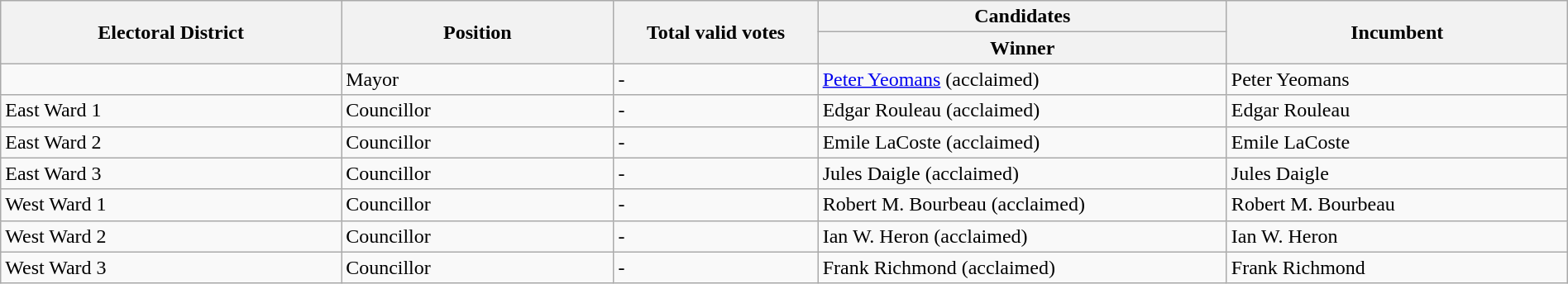<table class="wikitable" width="100%">
<tr>
<th width=10% rowspan=2>Electoral District</th>
<th width=8% rowspan=2>Position</th>
<th width=6% rowspan=2>Total valid votes</th>
<th colspan=1>Candidates</th>
<th width=10% rowspan=2>Incumbent</th>
</tr>
<tr>
<th width=12% >Winner</th>
</tr>
<tr>
<td></td>
<td>Mayor</td>
<td>-</td>
<td><a href='#'>Peter Yeomans</a> (acclaimed)</td>
<td>Peter Yeomans</td>
</tr>
<tr>
<td>East Ward 1</td>
<td>Councillor</td>
<td>-</td>
<td>Edgar Rouleau (acclaimed)</td>
<td>Edgar Rouleau</td>
</tr>
<tr>
<td>East Ward 2</td>
<td>Councillor</td>
<td>-</td>
<td>Emile LaCoste (acclaimed)</td>
<td>Emile LaCoste</td>
</tr>
<tr>
<td>East Ward 3</td>
<td>Councillor</td>
<td>-</td>
<td>Jules Daigle (acclaimed)</td>
<td>Jules Daigle</td>
</tr>
<tr>
<td>West Ward 1</td>
<td>Councillor</td>
<td>-</td>
<td>Robert M. Bourbeau (acclaimed)</td>
<td>Robert M. Bourbeau</td>
</tr>
<tr>
<td>West Ward 2</td>
<td>Councillor</td>
<td>-</td>
<td>Ian W. Heron (acclaimed)</td>
<td>Ian W. Heron</td>
</tr>
<tr>
<td>West Ward 3</td>
<td>Councillor</td>
<td>-</td>
<td>Frank Richmond (acclaimed)</td>
<td>Frank Richmond</td>
</tr>
</table>
